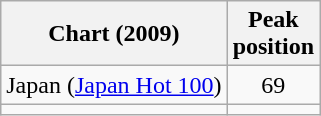<table class="wikitable sortable">
<tr>
<th align="left">Chart (2009)</th>
<th align="left">Peak<br>position</th>
</tr>
<tr>
<td>Japan (<a href='#'>Japan Hot 100</a>)</td>
<td style="text-align:center;">69</td>
</tr>
<tr>
<td></td>
</tr>
</table>
